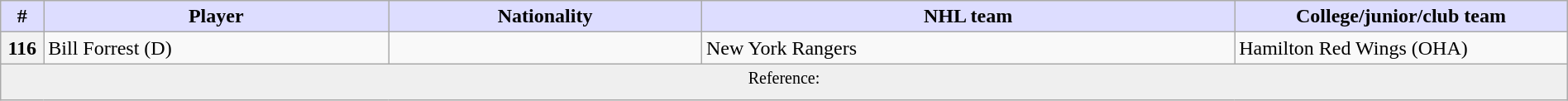<table class="wikitable" style="width: 100%">
<tr>
<th style="background:#ddf; width:2.75%;">#</th>
<th style="background:#ddf; width:22.0%;">Player</th>
<th style="background:#ddf; width:20.0%;">Nationality</th>
<th style="background:#ddf; width:34.0%;">NHL team</th>
<th style="background:#ddf; width:100.0%;">College/junior/club team</th>
</tr>
<tr>
<th>116</th>
<td>Bill Forrest (D)</td>
<td></td>
<td>New York Rangers</td>
<td>Hamilton Red Wings (OHA)</td>
</tr>
<tr>
<td align=center colspan="6" bgcolor="#efefef"><sup>Reference: </sup></td>
</tr>
</table>
